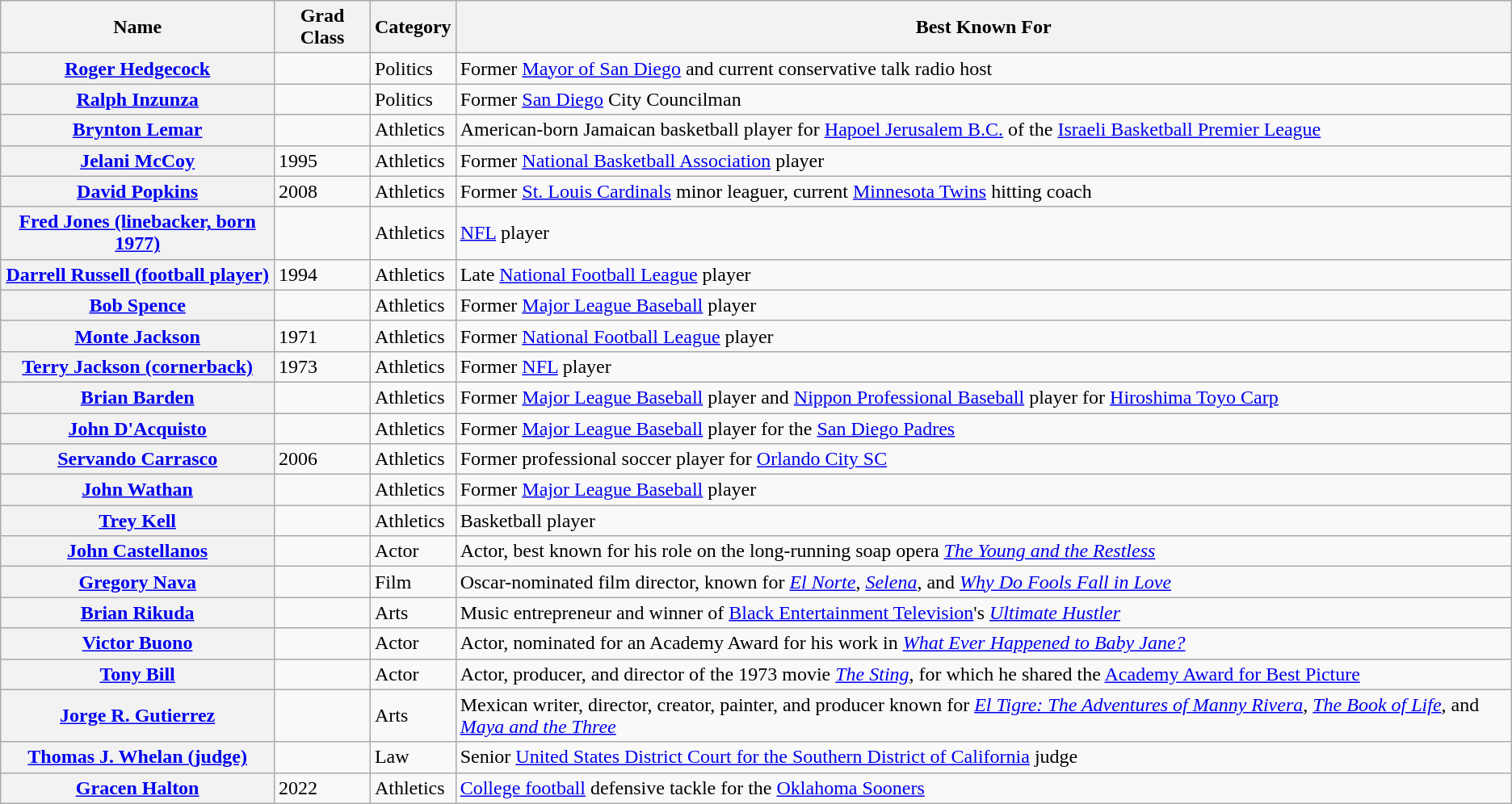<table class="wikitable sortable plainrowheaders">
<tr>
<th scope="col">Name</th>
<th scope="col">Grad Class</th>
<th scope="col">Category</th>
<th scope="col">Best Known For</th>
</tr>
<tr>
<th scope="row"><a href='#'>Roger Hedgecock</a></th>
<td></td>
<td>Politics</td>
<td>Former <a href='#'>Mayor of San Diego</a> and current conservative talk radio host</td>
</tr>
<tr>
<th scope="row"><a href='#'>Ralph Inzunza</a></th>
<td></td>
<td>Politics</td>
<td>Former <a href='#'>San Diego</a> City Councilman</td>
</tr>
<tr>
<th scope="row"><a href='#'>Brynton Lemar</a></th>
<td></td>
<td>Athletics</td>
<td>American-born Jamaican basketball player for <a href='#'>Hapoel Jerusalem B.C.</a> of the <a href='#'>Israeli Basketball Premier League</a></td>
</tr>
<tr>
<th scope="row"><a href='#'>Jelani McCoy</a></th>
<td>1995</td>
<td>Athletics</td>
<td>Former <a href='#'>National Basketball Association</a> player</td>
</tr>
<tr>
<th scope="row"><a href='#'>David Popkins</a></th>
<td>2008</td>
<td>Athletics</td>
<td>Former <a href='#'>St. Louis Cardinals</a> minor leaguer, current <a href='#'>Minnesota Twins</a> hitting coach</td>
</tr>
<tr>
<th scope="row"><a href='#'>Fred Jones (linebacker, born 1977)</a></th>
<td></td>
<td>Athletics</td>
<td><a href='#'>NFL</a> player </td>
</tr>
<tr>
<th scope="row"><a href='#'>Darrell Russell (football player)</a></th>
<td>1994</td>
<td>Athletics</td>
<td>Late <a href='#'>National Football League</a> player</td>
</tr>
<tr>
<th scope="row"><a href='#'>Bob Spence</a></th>
<td></td>
<td>Athletics</td>
<td>Former <a href='#'>Major League Baseball</a> player</td>
</tr>
<tr>
<th scope="row"><a href='#'>Monte Jackson</a></th>
<td>1971</td>
<td>Athletics</td>
<td>Former <a href='#'>National Football League</a> player</td>
</tr>
<tr>
<th scope="row"><a href='#'>Terry Jackson (cornerback)</a></th>
<td>1973</td>
<td>Athletics</td>
<td>Former <a href='#'>NFL</a> player</td>
</tr>
<tr>
<th scope="row"><a href='#'>Brian Barden</a></th>
<td></td>
<td>Athletics</td>
<td>Former <a href='#'>Major League Baseball</a> player and <a href='#'>Nippon Professional Baseball</a> player for <a href='#'>Hiroshima Toyo Carp</a></td>
</tr>
<tr>
<th scope="row"><a href='#'>John D'Acquisto</a></th>
<td></td>
<td>Athletics</td>
<td>Former <a href='#'>Major League Baseball</a> player for the <a href='#'>San Diego Padres</a></td>
</tr>
<tr>
<th scope="row"><a href='#'>Servando Carrasco</a></th>
<td>2006</td>
<td>Athletics</td>
<td>Former professional soccer player for <a href='#'>Orlando City SC</a></td>
</tr>
<tr>
<th scope="row"><a href='#'>John Wathan</a></th>
<td></td>
<td>Athletics</td>
<td>Former <a href='#'>Major League Baseball</a> player</td>
</tr>
<tr>
<th scope="row"><a href='#'>Trey Kell</a></th>
<td></td>
<td>Athletics</td>
<td>Basketball player</td>
</tr>
<tr>
<th scope="row"><a href='#'>John Castellanos</a></th>
<td></td>
<td>Actor</td>
<td>Actor, best known for his role on the long-running soap opera <em><a href='#'>The Young and the Restless</a></em></td>
</tr>
<tr>
<th scope="row"><a href='#'>Gregory Nava</a></th>
<td></td>
<td>Film</td>
<td>Oscar-nominated film director, known for <em><a href='#'>El Norte</a></em>, <em><a href='#'>Selena</a></em>, and <em><a href='#'>Why Do Fools Fall in Love</a></em></td>
</tr>
<tr>
<th scope="row"><a href='#'>Brian Rikuda</a></th>
<td></td>
<td>Arts</td>
<td>Music entrepreneur and winner of <a href='#'>Black Entertainment Television</a>'s <em><a href='#'>Ultimate Hustler</a></em></td>
</tr>
<tr>
<th scope="row"><a href='#'>Victor Buono</a></th>
<td></td>
<td>Actor</td>
<td>Actor, nominated for an Academy Award for his work in <em><a href='#'>What Ever Happened to Baby Jane?</a></em></td>
</tr>
<tr>
<th scope="row"><a href='#'>Tony Bill</a></th>
<td></td>
<td>Actor</td>
<td>Actor, producer, and director of the 1973 movie <em><a href='#'>The Sting</a></em>, for which he shared the <a href='#'>Academy Award for Best Picture</a></td>
</tr>
<tr>
<th scope="row"><a href='#'>Jorge R. Gutierrez</a></th>
<td></td>
<td>Arts</td>
<td>Mexican writer, director, creator, painter, and producer known for <em><a href='#'>El Tigre: The Adventures of Manny Rivera</a></em>, <em><a href='#'>The Book of Life</a></em>, and <em><a href='#'>Maya and the Three</a></em></td>
</tr>
<tr>
<th scope="row"><a href='#'>Thomas J. Whelan (judge)</a></th>
<td></td>
<td>Law</td>
<td>Senior <a href='#'>United States District Court for the Southern District of California</a> judge</td>
</tr>
<tr>
<th scope="row"><a href='#'>Gracen Halton</a></th>
<td>2022</td>
<td>Athletics</td>
<td><a href='#'>College football</a> defensive tackle for the <a href='#'>Oklahoma Sooners</a></td>
</tr>
</table>
